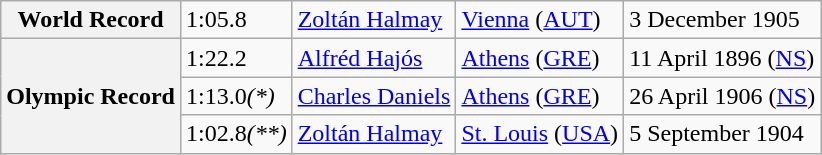<table class="wikitable">
<tr>
<th>World Record</th>
<td>1:05.8</td>
<td> <a href='#'>Zoltán Halmay</a></td>
<td><a href='#'>Vienna</a> (<a href='#'>AUT</a>)</td>
<td>3 December 1905</td>
</tr>
<tr>
<th rowspan=3>Olympic Record</th>
<td>1:22.2</td>
<td> <a href='#'>Alfréd Hajós</a></td>
<td><a href='#'>Athens</a> (<a href='#'>GRE</a>)</td>
<td>11 April 1896 (<a href='#'>NS</a>)</td>
</tr>
<tr>
<td>1:13.0<em>(*)</em></td>
<td> <a href='#'>Charles Daniels</a></td>
<td><a href='#'>Athens</a> (<a href='#'>GRE</a>)</td>
<td>26 April 1906 (<a href='#'>NS</a>)</td>
</tr>
<tr>
<td>1:02.8<em>(**)</em></td>
<td> <a href='#'>Zoltán Halmay</a></td>
<td><a href='#'>St. Louis</a> (<a href='#'>USA</a>)</td>
<td>5 September 1904</td>
</tr>
</table>
